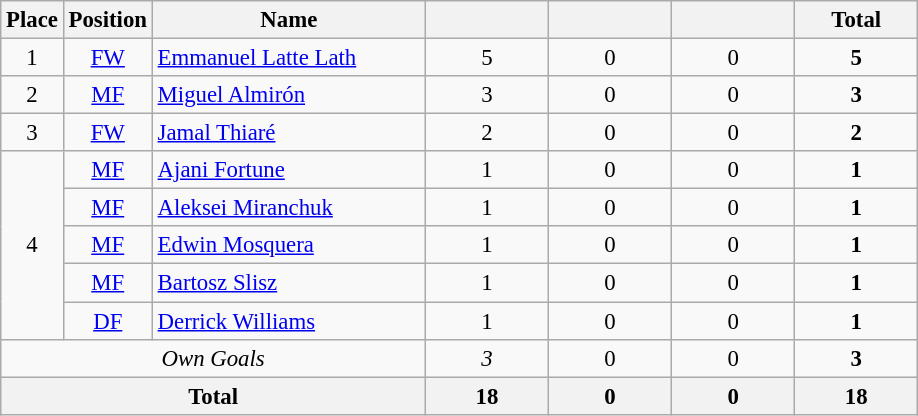<table class="wikitable" style="font-size: 95%; text-align: center">
<tr>
<th width=30>Place</th>
<th width=30>Position</th>
<th width=175>Name</th>
<th width=75></th>
<th width=75></th>
<th width=75></th>
<th width=75><strong>Total</strong></th>
</tr>
<tr>
<td>1</td>
<td><a href='#'>FW</a></td>
<td align=left> <a href='#'>Emmanuel Latte Lath</a></td>
<td>5</td>
<td>0</td>
<td>0</td>
<td><strong>5</strong></td>
</tr>
<tr>
<td>2</td>
<td><a href='#'>MF</a></td>
<td align=left> <a href='#'>Miguel Almirón</a></td>
<td>3</td>
<td>0</td>
<td>0</td>
<td><strong>3</strong></td>
</tr>
<tr>
<td>3</td>
<td><a href='#'>FW</a></td>
<td align=left> <a href='#'>Jamal Thiaré</a></td>
<td>2</td>
<td>0</td>
<td>0</td>
<td><strong>2</strong></td>
</tr>
<tr>
<td rowspan=5>4</td>
<td><a href='#'>MF</a></td>
<td align=left> <a href='#'>Ajani Fortune</a></td>
<td>1</td>
<td>0</td>
<td>0</td>
<td><strong>1</strong></td>
</tr>
<tr>
<td><a href='#'>MF</a></td>
<td align=left> <a href='#'>Aleksei Miranchuk</a></td>
<td>1</td>
<td>0</td>
<td>0</td>
<td><strong>1</strong></td>
</tr>
<tr>
<td><a href='#'>MF</a></td>
<td align=left> <a href='#'>Edwin Mosquera</a></td>
<td>1</td>
<td>0</td>
<td>0</td>
<td><strong>1</strong></td>
</tr>
<tr>
<td><a href='#'>MF</a></td>
<td align=left> <a href='#'>Bartosz Slisz</a></td>
<td>1</td>
<td>0</td>
<td>0</td>
<td><strong>1</strong></td>
</tr>
<tr>
<td><a href='#'>DF</a></td>
<td align=left> <a href='#'>Derrick Williams</a></td>
<td>1</td>
<td>0</td>
<td>0</td>
<td><strong>1</strong></td>
</tr>
<tr>
<td colspan="3"><em>Own Goals</em></td>
<td><em>3</em></td>
<td>0</td>
<td>0</td>
<td><strong>3</strong></td>
</tr>
<tr>
<th colspan="3">Total</th>
<th>18</th>
<th>0</th>
<th>0</th>
<th>18</th>
</tr>
</table>
